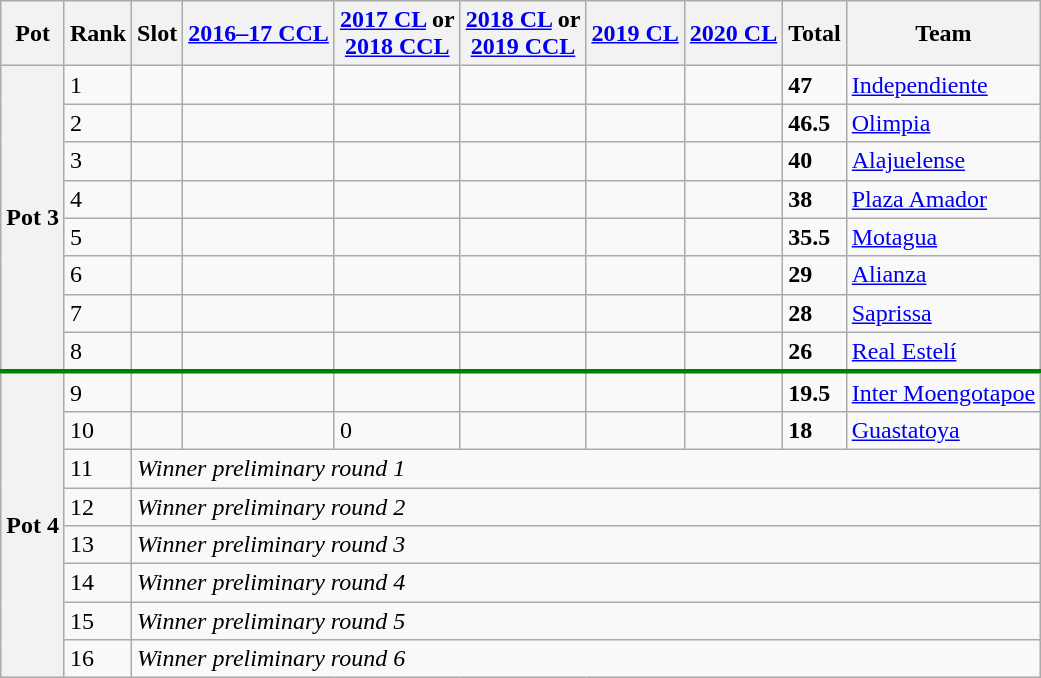<table class="wikitable sortable">
<tr>
<th>Pot</th>
<th>Rank</th>
<th>Slot</th>
<th><a href='#'>2016–17 CCL</a></th>
<th><a href='#'>2017 CL</a> or<br><a href='#'>2018 CCL</a></th>
<th><a href='#'>2018 CL</a> or<br><a href='#'>2019 CCL</a></th>
<th><a href='#'>2019 CL</a></th>
<th><a href='#'>2020 CL</a></th>
<th>Total</th>
<th>Team</th>
</tr>
<tr>
<th rowspan=8>Pot 3</th>
<td>1</td>
<td></td>
<td></td>
<td></td>
<td></td>
<td></td>
<td></td>
<td><strong>47</strong></td>
<td> <a href='#'>Independiente</a></td>
</tr>
<tr>
<td>2</td>
<td></td>
<td></td>
<td></td>
<td></td>
<td></td>
<td></td>
<td><strong>46.5</strong></td>
<td> <a href='#'>Olimpia</a></td>
</tr>
<tr>
<td>3</td>
<td></td>
<td></td>
<td></td>
<td></td>
<td></td>
<td></td>
<td><strong>40</strong></td>
<td> <a href='#'>Alajuelense</a></td>
</tr>
<tr>
<td>4</td>
<td></td>
<td></td>
<td></td>
<td></td>
<td></td>
<td></td>
<td><strong>38</strong></td>
<td> <a href='#'>Plaza Amador</a></td>
</tr>
<tr>
<td>5</td>
<td></td>
<td></td>
<td></td>
<td></td>
<td></td>
<td></td>
<td><strong>35.5</strong></td>
<td> <a href='#'>Motagua</a></td>
</tr>
<tr>
<td>6</td>
<td></td>
<td></td>
<td></td>
<td></td>
<td></td>
<td></td>
<td><strong>29</strong></td>
<td> <a href='#'>Alianza</a></td>
</tr>
<tr>
<td>7</td>
<td></td>
<td></td>
<td></td>
<td></td>
<td></td>
<td></td>
<td><strong>28</strong></td>
<td> <a href='#'>Saprissa</a></td>
</tr>
<tr>
<td>8</td>
<td></td>
<td></td>
<td></td>
<td></td>
<td></td>
<td></td>
<td><strong>26</strong></td>
<td> <a href='#'>Real Estelí</a></td>
</tr>
<tr style="border-top:3px solid green;">
<th rowspan=8>Pot 4</th>
<td>9</td>
<td></td>
<td></td>
<td></td>
<td></td>
<td></td>
<td></td>
<td><strong>19.5</strong></td>
<td> <a href='#'>Inter Moengotapoe</a></td>
</tr>
<tr>
<td>10</td>
<td></td>
<td></td>
<td>0</td>
<td></td>
<td></td>
<td></td>
<td><strong>18</strong></td>
<td> <a href='#'>Guastatoya</a></td>
</tr>
<tr>
<td>11</td>
<td colspan=8><em>Winner preliminary round 1</em></td>
</tr>
<tr>
<td>12</td>
<td colspan=8><em>Winner preliminary round 2</em></td>
</tr>
<tr>
<td>13</td>
<td colspan=8><em>Winner preliminary round 3</em></td>
</tr>
<tr>
<td>14</td>
<td colspan=8><em>Winner preliminary round 4</em></td>
</tr>
<tr>
<td>15</td>
<td colspan=8><em>Winner preliminary round 5</em></td>
</tr>
<tr>
<td>16</td>
<td colspan=8><em>Winner preliminary round 6</em></td>
</tr>
</table>
